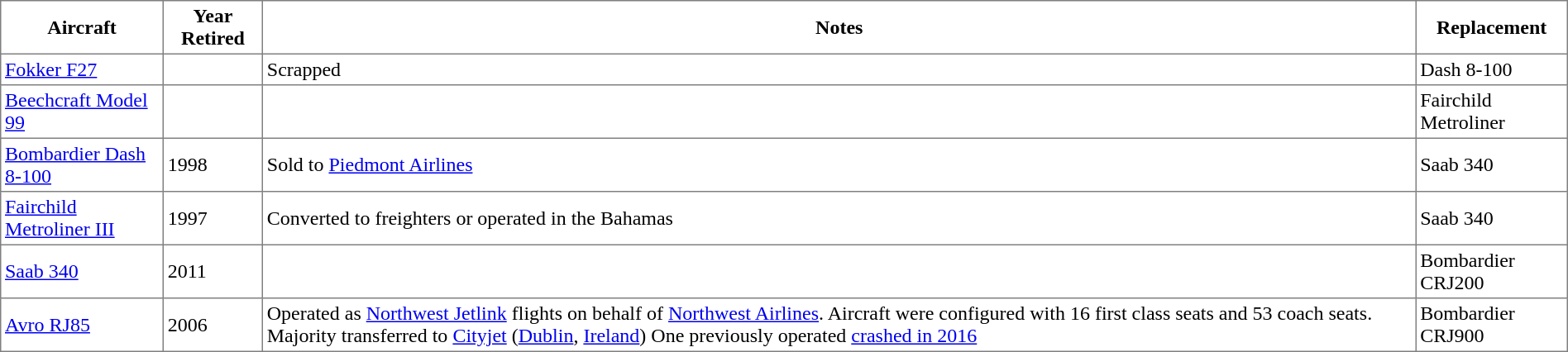<table class="toccolours" border="1" cellpadding="3" style="margin:1em auto; border-collapse:collapse">
<tr>
<th>Aircraft</th>
<th>Year Retired</th>
<th>Notes</th>
<th>Replacement</th>
</tr>
<tr>
<td><a href='#'>Fokker F27</a></td>
<td></td>
<td>Scrapped</td>
<td>Dash 8-100</td>
</tr>
<tr>
<td><a href='#'>Beechcraft Model 99</a></td>
<td></td>
<td></td>
<td>Fairchild Metroliner</td>
</tr>
<tr>
<td><a href='#'>Bombardier Dash 8-100</a></td>
<td>1998</td>
<td>Sold to <a href='#'>Piedmont Airlines</a></td>
<td>Saab 340</td>
</tr>
<tr>
<td><a href='#'>Fairchild Metroliner III</a></td>
<td>1997</td>
<td>Converted to freighters or operated in the Bahamas</td>
<td>Saab 340</td>
</tr>
<tr>
<td><a href='#'>Saab 340</a></td>
<td>2011</td>
<td></td>
<td>Bombardier CRJ200</td>
</tr>
<tr>
<td><a href='#'>Avro RJ85</a></td>
<td>2006</td>
<td>Operated as <a href='#'>Northwest Jetlink</a> flights on behalf of <a href='#'>Northwest Airlines</a>.  Aircraft were configured with 16 first class seats and 53 coach seats.  Majority transferred to <a href='#'>Cityjet</a> (<a href='#'>Dublin</a>, <a href='#'>Ireland</a>) One previously operated <a href='#'>crashed in 2016</a></td>
<td>Bombardier CRJ900</td>
</tr>
</table>
